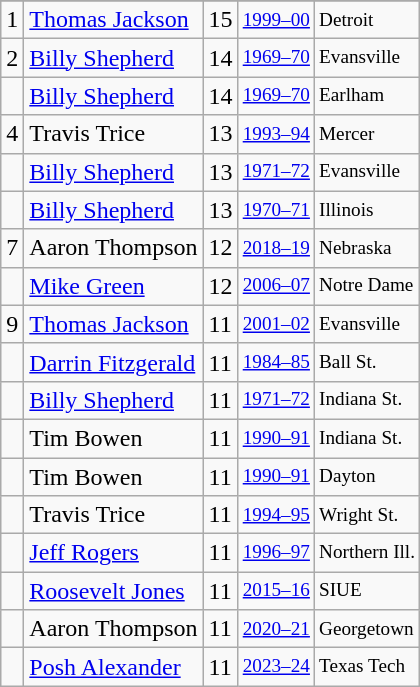<table class="wikitable">
<tr>
</tr>
<tr>
<td>1</td>
<td><a href='#'>Thomas Jackson</a></td>
<td>15</td>
<td style="font-size:80%;"><a href='#'>1999–00</a></td>
<td style="font-size:80%;">Detroit</td>
</tr>
<tr>
<td>2</td>
<td><a href='#'>Billy Shepherd</a></td>
<td>14</td>
<td style="font-size:80%;"><a href='#'>1969–70</a></td>
<td style="font-size:80%;">Evansville</td>
</tr>
<tr>
<td></td>
<td><a href='#'>Billy Shepherd</a></td>
<td>14</td>
<td style="font-size:80%;"><a href='#'>1969–70</a></td>
<td style="font-size:80%;">Earlham</td>
</tr>
<tr>
<td>4</td>
<td>Travis Trice</td>
<td>13</td>
<td style="font-size:80%;"><a href='#'>1993–94</a></td>
<td style="font-size:80%;">Mercer</td>
</tr>
<tr>
<td></td>
<td><a href='#'>Billy Shepherd</a></td>
<td>13</td>
<td style="font-size:80%;"><a href='#'>1971–72</a></td>
<td style="font-size:80%;">Evansville</td>
</tr>
<tr>
<td></td>
<td><a href='#'>Billy Shepherd</a></td>
<td>13</td>
<td style="font-size:80%;"><a href='#'>1970–71</a></td>
<td style="font-size:80%;">Illinois</td>
</tr>
<tr>
<td>7</td>
<td>Aaron Thompson</td>
<td>12</td>
<td style="font-size:80%;"><a href='#'>2018–19</a></td>
<td style="font-size:80%;">Nebraska</td>
</tr>
<tr>
<td></td>
<td><a href='#'>Mike Green</a></td>
<td>12</td>
<td style="font-size:80%;"><a href='#'>2006–07</a></td>
<td style="font-size:80%;">Notre Dame</td>
</tr>
<tr>
<td>9</td>
<td><a href='#'>Thomas Jackson</a></td>
<td>11</td>
<td style="font-size:80%;"><a href='#'>2001–02</a></td>
<td style="font-size:80%;">Evansville</td>
</tr>
<tr>
<td></td>
<td><a href='#'>Darrin Fitzgerald</a></td>
<td>11</td>
<td style="font-size:80%;"><a href='#'>1984–85</a></td>
<td style="font-size:80%;">Ball St.</td>
</tr>
<tr>
<td></td>
<td><a href='#'>Billy Shepherd</a></td>
<td>11</td>
<td style="font-size:80%;"><a href='#'>1971–72</a></td>
<td style="font-size:80%;">Indiana St.</td>
</tr>
<tr>
<td></td>
<td>Tim Bowen</td>
<td>11</td>
<td style="font-size:80%;"><a href='#'>1990–91</a></td>
<td style="font-size:80%;">Indiana St.</td>
</tr>
<tr>
<td></td>
<td>Tim Bowen</td>
<td>11</td>
<td style="font-size:80%;"><a href='#'>1990–91</a></td>
<td style="font-size:80%;">Dayton</td>
</tr>
<tr>
<td></td>
<td>Travis Trice</td>
<td>11</td>
<td style="font-size:80%;"><a href='#'>1994–95</a></td>
<td style="font-size:80%;">Wright St.</td>
</tr>
<tr>
<td></td>
<td><a href='#'>Jeff Rogers</a></td>
<td>11</td>
<td style="font-size:80%;"><a href='#'>1996–97</a></td>
<td style="font-size:80%;">Northern Ill.</td>
</tr>
<tr>
<td></td>
<td><a href='#'>Roosevelt Jones</a></td>
<td>11</td>
<td style="font-size:80%;"><a href='#'>2015–16</a></td>
<td style="font-size:80%;">SIUE</td>
</tr>
<tr>
<td></td>
<td>Aaron Thompson</td>
<td>11</td>
<td style="font-size:80%;"><a href='#'>2020–21</a></td>
<td style="font-size:80%;">Georgetown</td>
</tr>
<tr>
<td></td>
<td><a href='#'>Posh Alexander</a></td>
<td>11</td>
<td style="font-size:80%;"><a href='#'>2023–24</a></td>
<td style="font-size:80%;">Texas Tech</td>
</tr>
</table>
